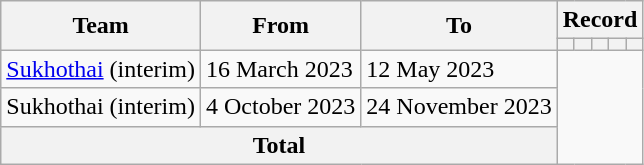<table class=wikitable style=text-align:center>
<tr>
<th rowspan=2>Team</th>
<th rowspan=2>From</th>
<th rowspan=2>To</th>
<th colspan=5>Record</th>
</tr>
<tr>
<th></th>
<th></th>
<th></th>
<th></th>
<th></th>
</tr>
<tr>
<td align=left><a href='#'>Sukhothai</a> (interim)</td>
<td align=left>16 March 2023</td>
<td align=left>12 May 2023<br></td>
</tr>
<tr>
<td align=left>Sukhothai (interim)</td>
<td align=left>4 October 2023</td>
<td align=left>24 November 2023<br></td>
</tr>
<tr>
<th colspan=3>Total<br></th>
</tr>
</table>
